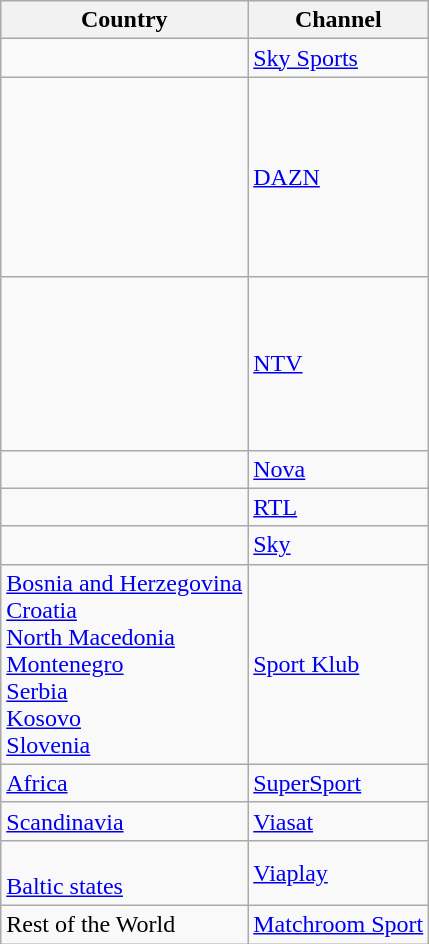<table class="wikitable" style="font-size:100%; text-align:left">
<tr>
<th>Country</th>
<th>Channel</th>
</tr>
<tr>
<td><br></td>
<td><a href='#'>Sky Sports</a></td>
</tr>
<tr>
<td><br><br><br><br><br><br><br></td>
<td><a href='#'>DAZN</a></td>
</tr>
<tr>
<td><br><br><br><br><br><br></td>
<td><a href='#'>NTV</a></td>
</tr>
<tr>
<td><br> </td>
<td><a href='#'>Nova</a></td>
</tr>
<tr>
<td></td>
<td><a href='#'>RTL</a></td>
</tr>
<tr>
<td></td>
<td><a href='#'>Sky</a></td>
</tr>
<tr>
<td> <a href='#'>Bosnia and Herzegovina</a><br> <a href='#'>Croatia</a><br> <a href='#'>North Macedonia</a><br> <a href='#'>Montenegro</a><br> <a href='#'>Serbia</a><br> <a href='#'>Kosovo</a><br> <a href='#'>Slovenia</a></td>
<td><a href='#'>Sport Klub</a></td>
</tr>
<tr>
<td><a href='#'>Africa</a></td>
<td><a href='#'>SuperSport</a></td>
</tr>
<tr>
<td><a href='#'>Scandinavia</a></td>
<td><a href='#'>Viasat</a></td>
</tr>
<tr>
<td><br><a href='#'>Baltic states</a></td>
<td><a href='#'>Viaplay</a></td>
</tr>
<tr>
<td>Rest of the World</td>
<td><a href='#'>Matchroom Sport</a></td>
</tr>
</table>
